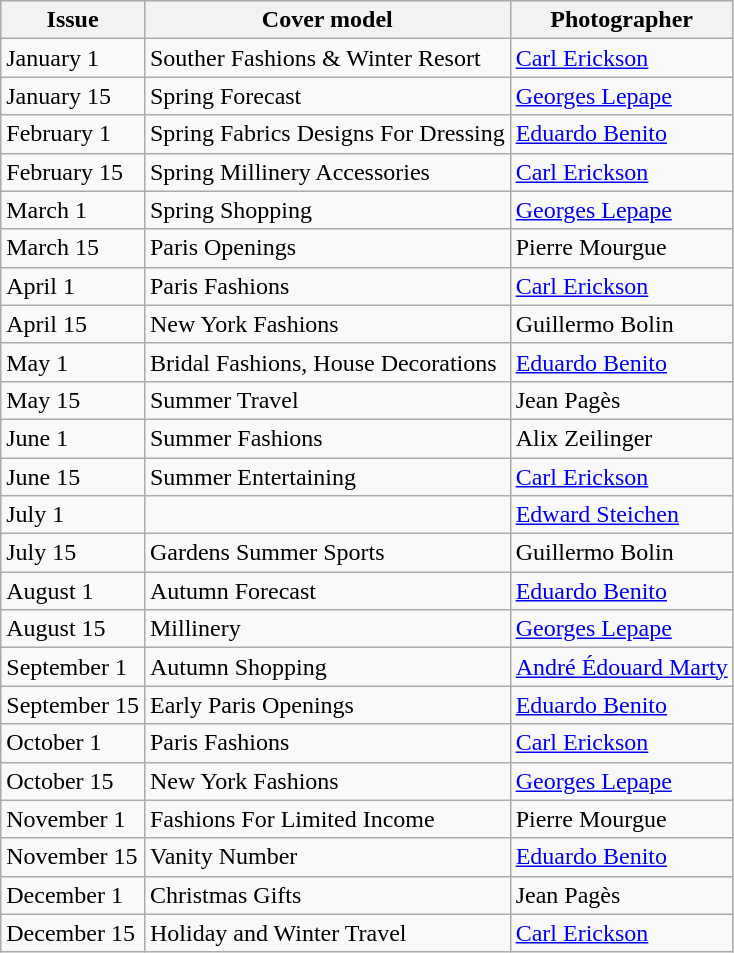<table class="sortable wikitable">
<tr>
<th>Issue</th>
<th>Cover model</th>
<th>Photographer</th>
</tr>
<tr>
<td>January 1</td>
<td>Souther Fashions & Winter Resort</td>
<td><a href='#'>Carl Erickson</a></td>
</tr>
<tr>
<td>January 15</td>
<td>Spring Forecast</td>
<td><a href='#'>Georges Lepape</a></td>
</tr>
<tr>
<td>February 1</td>
<td>Spring Fabrics Designs For Dressing</td>
<td><a href='#'>Eduardo Benito</a></td>
</tr>
<tr>
<td>February 15</td>
<td>Spring Millinery Accessories</td>
<td><a href='#'>Carl Erickson</a></td>
</tr>
<tr>
<td>March 1</td>
<td>Spring Shopping</td>
<td><a href='#'>Georges Lepape</a></td>
</tr>
<tr>
<td>March 15</td>
<td>Paris Openings</td>
<td>Pierre Mourgue</td>
</tr>
<tr>
<td>April 1</td>
<td>Paris Fashions</td>
<td><a href='#'>Carl Erickson</a></td>
</tr>
<tr>
<td>April 15</td>
<td>New York Fashions</td>
<td>Guillermo Bolin</td>
</tr>
<tr>
<td>May 1</td>
<td>Bridal Fashions, House Decorations</td>
<td><a href='#'>Eduardo Benito</a></td>
</tr>
<tr>
<td>May 15</td>
<td>Summer Travel</td>
<td>Jean Pagès</td>
</tr>
<tr>
<td>June 1</td>
<td>Summer Fashions</td>
<td>Alix Zeilinger</td>
</tr>
<tr>
<td>June 15</td>
<td>Summer Entertaining</td>
<td><a href='#'>Carl Erickson</a></td>
</tr>
<tr>
<td>July 1</td>
<td></td>
<td><a href='#'>Edward Steichen</a></td>
</tr>
<tr>
<td>July 15</td>
<td>Gardens Summer Sports</td>
<td>Guillermo Bolin</td>
</tr>
<tr>
<td>August 1</td>
<td>Autumn Forecast</td>
<td><a href='#'>Eduardo Benito</a></td>
</tr>
<tr>
<td>August 15</td>
<td>Millinery</td>
<td><a href='#'>Georges Lepape</a></td>
</tr>
<tr>
<td>September 1</td>
<td>Autumn Shopping</td>
<td><a href='#'>André Édouard Marty</a></td>
</tr>
<tr>
<td>September 15</td>
<td>Early Paris Openings</td>
<td><a href='#'>Eduardo Benito</a></td>
</tr>
<tr>
<td>October 1</td>
<td>Paris Fashions</td>
<td><a href='#'>Carl Erickson</a></td>
</tr>
<tr>
<td>October 15</td>
<td>New York Fashions</td>
<td><a href='#'>Georges Lepape</a></td>
</tr>
<tr>
<td>November 1</td>
<td>Fashions For Limited Income</td>
<td>Pierre Mourgue</td>
</tr>
<tr>
<td>November 15</td>
<td>Vanity Number</td>
<td><a href='#'>Eduardo Benito</a></td>
</tr>
<tr>
<td>December 1</td>
<td>Christmas Gifts</td>
<td>Jean Pagès</td>
</tr>
<tr>
<td>December 15</td>
<td>Holiday and Winter Travel</td>
<td><a href='#'>Carl Erickson</a></td>
</tr>
</table>
